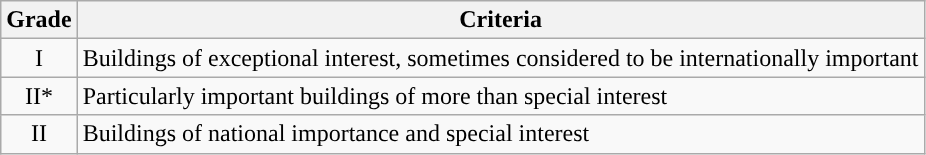<table class="wikitable">
<tr>
<th>Grade</th>
<th>Criteria</th>
</tr>
<tr>
<td align="center" >I</td>
<td>Buildings of exceptional interest, sometimes considered to be internationally important</td>
</tr>
<tr>
<td align="center" >II*</td>
<td>Particularly important buildings of more than special interest</td>
</tr>
<tr>
<td align="center" >II</td>
<td>Buildings of national importance and special interest</td>
</tr>
</table>
